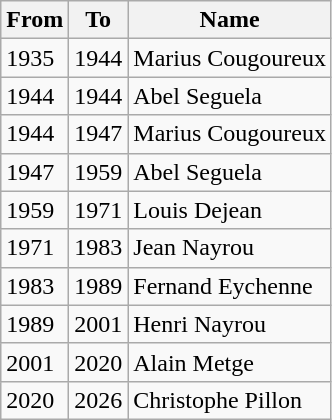<table class="wikitable">
<tr>
<th>From</th>
<th>To</th>
<th>Name</th>
</tr>
<tr>
<td>1935</td>
<td>1944</td>
<td>Marius Cougoureux</td>
</tr>
<tr>
<td>1944</td>
<td>1944</td>
<td>Abel Seguela</td>
</tr>
<tr>
<td>1944</td>
<td>1947</td>
<td>Marius Cougoureux</td>
</tr>
<tr>
<td>1947</td>
<td>1959</td>
<td>Abel Seguela</td>
</tr>
<tr>
<td>1959</td>
<td>1971</td>
<td>Louis Dejean</td>
</tr>
<tr>
<td>1971</td>
<td>1983</td>
<td>Jean Nayrou</td>
</tr>
<tr>
<td>1983</td>
<td>1989</td>
<td>Fernand Eychenne</td>
</tr>
<tr>
<td>1989</td>
<td>2001</td>
<td>Henri Nayrou</td>
</tr>
<tr>
<td>2001</td>
<td>2020</td>
<td>Alain Metge</td>
</tr>
<tr>
<td>2020</td>
<td>2026</td>
<td>Christophe Pillon</td>
</tr>
</table>
